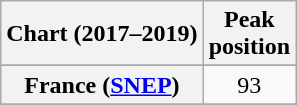<table class="wikitable sortable plainrowheaders" style="text-align:center">
<tr>
<th>Chart (2017–2019)</th>
<th>Peak<br>position</th>
</tr>
<tr>
</tr>
<tr>
</tr>
<tr>
<th scope="row">France (<a href='#'>SNEP</a>)</th>
<td>93</td>
</tr>
<tr>
</tr>
<tr>
</tr>
<tr>
</tr>
<tr>
</tr>
</table>
